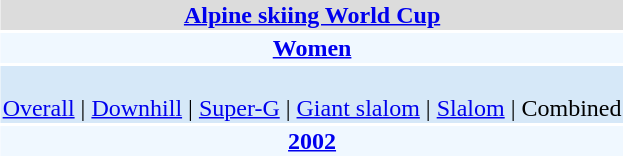<table align="right" class="toccolours" style="margin: 0 0 1em 1em;">
<tr>
<td colspan="2" align=center bgcolor=Gainsboro><strong><a href='#'>Alpine skiing World Cup</a></strong></td>
</tr>
<tr>
<td colspan="2" align=center bgcolor=AliceBlue><strong><a href='#'>Women</a></strong></td>
</tr>
<tr>
<td colspan="2" align=center bgcolor=D6E8F8><br><a href='#'>Overall</a> | 
<a href='#'>Downhill</a> | 
<a href='#'>Super-G</a> | 
<a href='#'>Giant slalom</a> | 
<a href='#'>Slalom</a> | 
Combined</td>
</tr>
<tr>
<td colspan="2" align=center bgcolor=AliceBlue><strong><a href='#'>2002</a></strong></td>
</tr>
</table>
